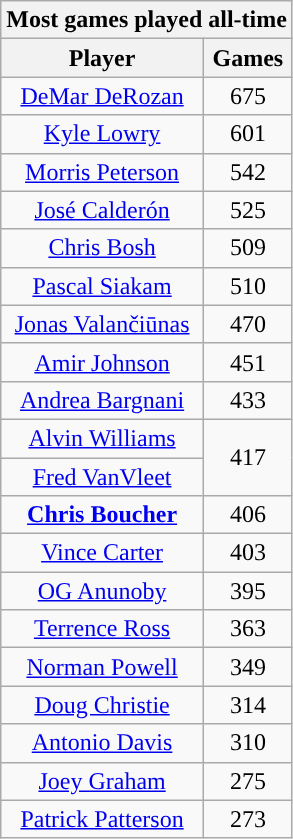<table class="wikitable sortable" style="text-align:center">
<tr>
<th colspan="2">Most games played all-time</th>
</tr>
<tr>
<th>Player</th>
<th>Games</th>
</tr>
<tr>
<td><a href='#'>DeMar DeRozan</a></td>
<td>675</td>
</tr>
<tr>
<td><a href='#'>Kyle Lowry</a></td>
<td>601</td>
</tr>
<tr>
<td><a href='#'>Morris Peterson</a></td>
<td>542</td>
</tr>
<tr>
<td><a href='#'>José Calderón</a></td>
<td>525</td>
</tr>
<tr>
<td><a href='#'>Chris Bosh</a></td>
<td>509</td>
</tr>
<tr>
<td><a href='#'>Pascal Siakam</a></td>
<td>510</td>
</tr>
<tr>
<td><a href='#'>Jonas Valančiūnas</a></td>
<td>470</td>
</tr>
<tr>
<td><a href='#'>Amir Johnson</a></td>
<td>451</td>
</tr>
<tr>
<td><a href='#'>Andrea Bargnani</a></td>
<td>433</td>
</tr>
<tr>
<td><a href='#'>Alvin Williams</a></td>
<td rowspan=2>417</td>
</tr>
<tr>
<td><a href='#'>Fred VanVleet</a></td>
</tr>
<tr>
<td><strong><a href='#'>Chris Boucher</a></strong></td>
<td>406</td>
</tr>
<tr>
<td><a href='#'>Vince Carter</a></td>
<td>403</td>
</tr>
<tr>
<td><a href='#'>OG Anunoby</a></td>
<td>395</td>
</tr>
<tr>
<td><a href='#'>Terrence Ross</a></td>
<td>363</td>
</tr>
<tr>
<td><a href='#'>Norman Powell</a></td>
<td>349</td>
</tr>
<tr>
<td><a href='#'>Doug Christie</a></td>
<td>314</td>
</tr>
<tr>
<td><a href='#'>Antonio Davis</a></td>
<td>310</td>
</tr>
<tr>
<td><a href='#'>Joey Graham</a></td>
<td>275</td>
</tr>
<tr>
<td><a href='#'>Patrick Patterson</a></td>
<td>273</td>
</tr>
</table>
